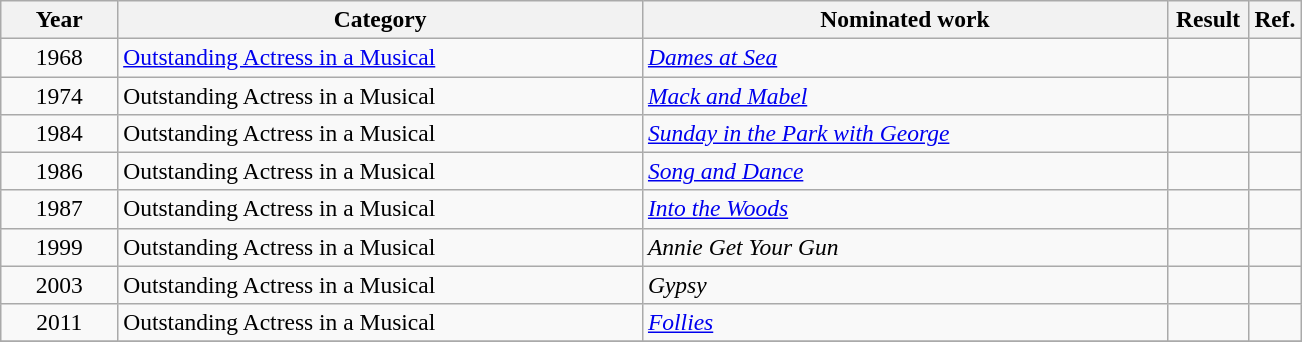<table class="wikitable unsortable plainrowheaders" Style=font-size:98%>
<tr>
<th scope="col" style="width:9%;">Year</th>
<th scope="col" style="width:20em;">Category</th>
<th scope="col" style="width:20em;">Nominated work</th>
<th scope="col" style="width:2em;">Result</th>
<th scope="col" style="width:4%;" class="unsortable">Ref.</th>
</tr>
<tr>
<td style="text-align:center;">1968</td>
<td><a href='#'>Outstanding Actress in a Musical</a></td>
<td><em><a href='#'>Dames at Sea</a></em></td>
<td></td>
<td></td>
</tr>
<tr>
<td style="text-align:center;">1974</td>
<td>Outstanding Actress in a Musical</td>
<td><em><a href='#'>Mack and Mabel</a></em></td>
<td></td>
<td></td>
</tr>
<tr>
<td style="text-align:center;">1984</td>
<td>Outstanding Actress in a Musical</td>
<td><em><a href='#'>Sunday in the Park with George</a></em></td>
<td></td>
<td></td>
</tr>
<tr>
<td style="text-align:center;">1986</td>
<td>Outstanding Actress in a Musical</td>
<td><em><a href='#'>Song and Dance</a></em></td>
<td></td>
<td></td>
</tr>
<tr>
<td style="text-align:center;">1987</td>
<td>Outstanding Actress in a Musical</td>
<td><em><a href='#'>Into the Woods</a></em></td>
<td></td>
<td></td>
</tr>
<tr>
<td style="text-align:center;">1999</td>
<td>Outstanding Actress in a Musical</td>
<td><em>Annie Get Your Gun</em></td>
<td></td>
<td></td>
</tr>
<tr>
<td style="text-align:center;">2003</td>
<td>Outstanding Actress in a Musical</td>
<td><em>Gypsy</em></td>
<td></td>
<td></td>
</tr>
<tr>
<td style="text-align:center;">2011</td>
<td>Outstanding Actress in a Musical</td>
<td><em><a href='#'>Follies</a></em></td>
<td></td>
<td></td>
</tr>
<tr>
</tr>
</table>
